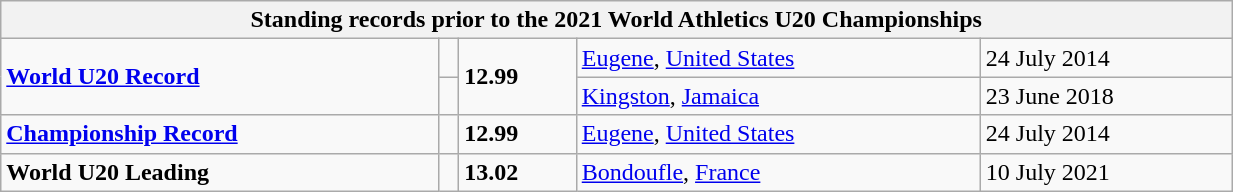<table class="wikitable" width=65%>
<tr>
<th colspan=5>Standing records prior to the 2021 World Athletics U20 Championships</th>
</tr>
<tr>
<td rowspan=2><strong><a href='#'>World U20 Record</a></strong></td>
<td></td>
<td rowspan=2><strong>12.99</strong></td>
<td><a href='#'>Eugene</a>, <a href='#'>United States</a></td>
<td>24 July 2014</td>
</tr>
<tr>
<td></td>
<td><a href='#'>Kingston</a>, <a href='#'>Jamaica</a></td>
<td>23 June 2018</td>
</tr>
<tr>
<td><strong><a href='#'>Championship Record</a></strong></td>
<td></td>
<td><strong>12.99</strong></td>
<td><a href='#'>Eugene</a>, <a href='#'>United States</a></td>
<td>24 July 2014</td>
</tr>
<tr>
<td><strong>World U20 Leading</strong></td>
<td></td>
<td><strong>13.02</strong></td>
<td><a href='#'>Bondoufle</a>, <a href='#'>France</a></td>
<td>10 July 2021</td>
</tr>
</table>
